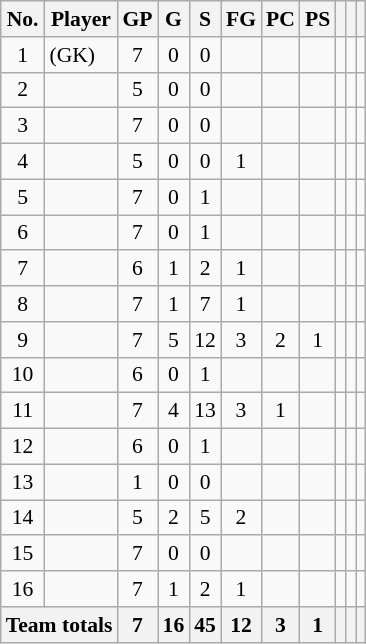<table class="wikitable sortable" style="font-size:90%; text-align:center">
<tr>
<th>No.</th>
<th>Player</th>
<th>GP</th>
<th>G</th>
<th>S</th>
<th>FG</th>
<th>PC</th>
<th>PS</th>
<th></th>
<th></th>
<th></th>
</tr>
<tr>
<td>1</td>
<td align=left> (GK)</td>
<td>7</td>
<td>0</td>
<td>0</td>
<td></td>
<td></td>
<td></td>
<td></td>
<td></td>
<td></td>
</tr>
<tr>
<td>2</td>
<td align=left></td>
<td>5</td>
<td>0</td>
<td>0</td>
<td></td>
<td></td>
<td></td>
<td></td>
<td></td>
<td></td>
</tr>
<tr>
<td>3</td>
<td align=left></td>
<td>7</td>
<td>0</td>
<td>0</td>
<td></td>
<td></td>
<td></td>
<td></td>
<td></td>
<td></td>
</tr>
<tr>
<td>4</td>
<td align=left></td>
<td>5</td>
<td>0</td>
<td>0</td>
<td>1</td>
<td></td>
<td></td>
<td></td>
<td></td>
<td></td>
</tr>
<tr>
<td>5</td>
<td align=left></td>
<td>7</td>
<td>0</td>
<td>1</td>
<td></td>
<td></td>
<td></td>
<td></td>
<td></td>
<td></td>
</tr>
<tr>
<td>6</td>
<td align=left></td>
<td>7</td>
<td>0</td>
<td>1</td>
<td></td>
<td></td>
<td></td>
<td></td>
<td></td>
<td></td>
</tr>
<tr>
<td>7</td>
<td align=left></td>
<td>6</td>
<td>1</td>
<td>2</td>
<td>1</td>
<td></td>
<td></td>
<td></td>
<td></td>
<td></td>
</tr>
<tr>
<td>8</td>
<td align=left></td>
<td>7</td>
<td>1</td>
<td>7</td>
<td>1</td>
<td></td>
<td></td>
<td></td>
<td></td>
<td></td>
</tr>
<tr>
<td>9</td>
<td align=left></td>
<td>7</td>
<td>5</td>
<td>12</td>
<td>3</td>
<td>2</td>
<td>1</td>
<td></td>
<td></td>
<td></td>
</tr>
<tr>
<td>10</td>
<td align=left></td>
<td>6</td>
<td>0</td>
<td>1</td>
<td></td>
<td></td>
<td></td>
<td></td>
<td></td>
<td></td>
</tr>
<tr>
<td>11</td>
<td align=left></td>
<td>7</td>
<td>4</td>
<td>13</td>
<td>3</td>
<td>1</td>
<td></td>
<td></td>
<td></td>
<td></td>
</tr>
<tr>
<td>12</td>
<td align=left></td>
<td>6</td>
<td>0</td>
<td>1</td>
<td></td>
<td></td>
<td></td>
<td></td>
<td></td>
<td></td>
</tr>
<tr>
<td>13</td>
<td align=left></td>
<td>1</td>
<td>0</td>
<td>0</td>
<td></td>
<td></td>
<td></td>
<td></td>
<td></td>
<td></td>
</tr>
<tr>
<td>14</td>
<td align=left></td>
<td>5</td>
<td>2</td>
<td>5</td>
<td>2</td>
<td></td>
<td></td>
<td></td>
<td></td>
<td></td>
</tr>
<tr>
<td>15</td>
<td align=left></td>
<td>7</td>
<td>0</td>
<td>0</td>
<td></td>
<td></td>
<td></td>
<td></td>
<td></td>
<td></td>
</tr>
<tr>
<td>16</td>
<td align=left></td>
<td>7</td>
<td>1</td>
<td>2</td>
<td>1</td>
<td></td>
<td></td>
<td></td>
<td></td>
<td></td>
</tr>
<tr class="sortbottom">
<th colspan=2>Team totals</th>
<th>7</th>
<th>16</th>
<th>45</th>
<th>12</th>
<th>3</th>
<th>1</th>
<th></th>
<th></th>
<th></th>
</tr>
</table>
